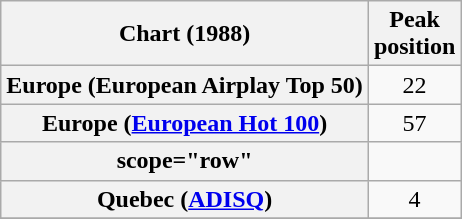<table class="wikitable sortable plainrowheaders">
<tr>
<th>Chart (1988)</th>
<th>Peak<br>position</th>
</tr>
<tr>
<th scope="row">Europe (European Airplay Top 50)</th>
<td align="center">22</td>
</tr>
<tr>
<th scope="row">Europe (<a href='#'>European Hot 100</a>)</th>
<td align="center">57</td>
</tr>
<tr>
<th>scope="row"</th>
</tr>
<tr>
<th scope="row">Quebec (<a href='#'>ADISQ</a>)</th>
<td align="center">4</td>
</tr>
<tr>
</tr>
</table>
